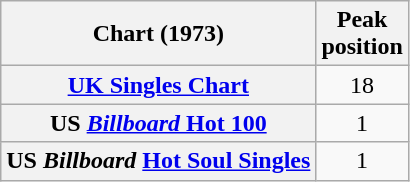<table class="wikitable sortable plainrowheaders">
<tr>
<th scope="col">Chart (1973)</th>
<th scope="col">Peak<br>position</th>
</tr>
<tr>
<th scope="row"><a href='#'>UK Singles Chart</a></th>
<td style="text-align:center;">18</td>
</tr>
<tr>
<th scope="row">US <a href='#'><em>Billboard</em> Hot 100</a></th>
<td style="text-align:center;">1</td>
</tr>
<tr>
<th scope="row">US <em>Billboard</em> <a href='#'>Hot Soul Singles</a></th>
<td style="text-align:center;">1</td>
</tr>
</table>
